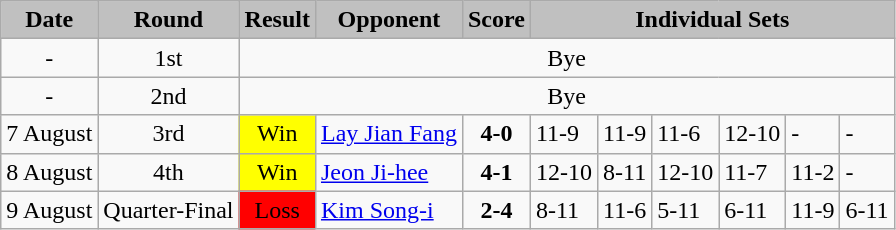<table class="wikitable">
<tr>
<td bgcolor="silver" align="center" valign="middle"><strong>Date</strong></td>
<td bgcolor="silver" align="center" valign="middle"><strong>Round</strong></td>
<td bgcolor="silver" align="center" valign="middle"><strong>Result</strong></td>
<td bgcolor="silver" align="center" valign="middle"><strong>Opponent</strong></td>
<td bgcolor="silver" align="center" valign="middle"><strong>Score</strong></td>
<td colspan="6" bgcolor="silver" align="center" valign="middle"><strong>Individual Sets</strong></td>
</tr>
<tr>
<td align="center">-</td>
<td align="center">1st</td>
<td colspan="9" align="center">Bye</td>
</tr>
<tr>
<td align="center">-</td>
<td align="center">2nd</td>
<td colspan="9" align="center">Bye</td>
</tr>
<tr>
<td align="center">7 August</td>
<td align="center">3rd</td>
<td bgcolor="yellow" align="center">Win</td>
<td> <a href='#'>Lay Jian Fang</a></td>
<td align="center"><strong>4-0</strong></td>
<td>11-9</td>
<td>11-9</td>
<td>11-6</td>
<td>12-10</td>
<td>-</td>
<td>-</td>
</tr>
<tr>
<td align="center">8 August</td>
<td align="center">4th</td>
<td bgcolor="yellow" align="center">Win</td>
<td> <a href='#'>Jeon Ji-hee</a></td>
<td align="center"><strong>4-1</strong></td>
<td>12-10</td>
<td>8-11</td>
<td>12-10</td>
<td>11-7</td>
<td>11-2</td>
<td>-</td>
</tr>
<tr>
<td align="center">9 August</td>
<td align="center">Quarter-Final</td>
<td bgcolor="red" align="center">Loss</td>
<td> <a href='#'>Kim Song-i</a></td>
<td align="center"><strong>2-4</strong></td>
<td>8-11</td>
<td>11-6</td>
<td>5-11</td>
<td>6-11</td>
<td>11-9</td>
<td>6-11</td>
</tr>
</table>
